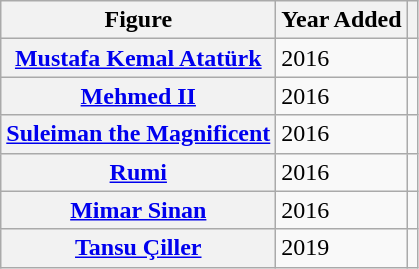<table class="wikitable sortable plainrowheaders">
<tr style="text-align:center;">
<th scope="col">Figure</th>
<th scope="col">Year Added</th>
<th scope="col"></th>
</tr>
<tr>
<th scope="row"><a href='#'>Mustafa Kemal Atatürk</a></th>
<td>2016</td>
<td style="text-align:center;"></td>
</tr>
<tr>
<th scope="row"><a href='#'>Mehmed II</a></th>
<td>2016</td>
<td style="text-align:center;"></td>
</tr>
<tr>
<th scope="row"><a href='#'>Suleiman the Magnificent</a></th>
<td>2016</td>
<td style="text-align: center;"></td>
</tr>
<tr>
<th scope="row"><a href='#'>Rumi</a></th>
<td>2016</td>
<td style="text-align: center;"></td>
</tr>
<tr>
<th scope="row"><a href='#'>Mimar Sinan</a></th>
<td>2016</td>
<td style="text-align: center;"></td>
</tr>
<tr>
<th scope="row"><a href='#'>Tansu Çiller</a></th>
<td>2019</td>
<td style="text-align: center;"></td>
</tr>
</table>
